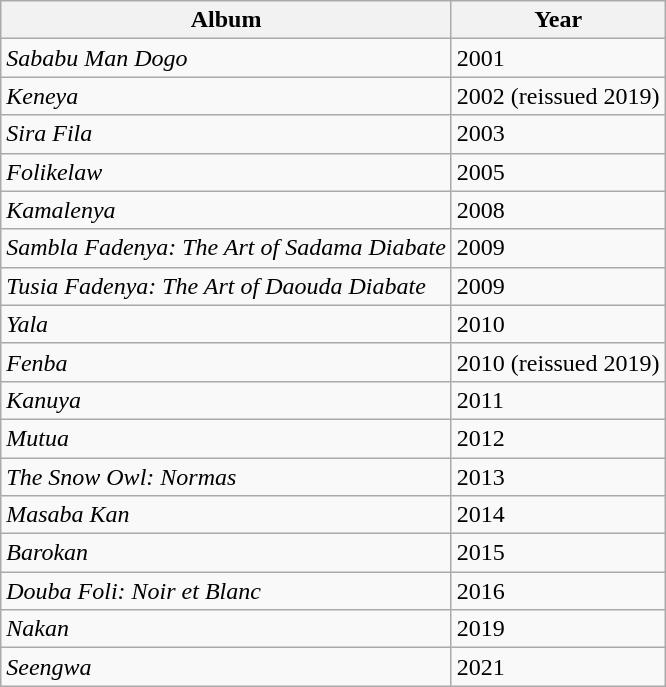<table class="wikitable">
<tr>
<th>Album</th>
<th>Year</th>
</tr>
<tr>
<td><em>Sababu Man Dogo</em></td>
<td>2001</td>
</tr>
<tr>
<td><em>Keneya</em></td>
<td>2002 (reissued 2019)</td>
</tr>
<tr>
<td><em>Sira Fila</em></td>
<td>2003</td>
</tr>
<tr>
<td><em>Folikelaw</em></td>
<td>2005</td>
</tr>
<tr>
<td><em>Kamalenya</em></td>
<td>2008</td>
</tr>
<tr>
<td><em>Sambla Fadenya: The Art of Sadama Diabate</em></td>
<td>2009</td>
</tr>
<tr>
<td><em>Tusia Fadenya: The Art of Daouda Diabate</em></td>
<td>2009</td>
</tr>
<tr>
<td><em>Yala</em></td>
<td>2010</td>
</tr>
<tr>
<td><em>Fenba</em></td>
<td>2010 (reissued 2019)</td>
</tr>
<tr>
<td><em>Kanuya</em></td>
<td>2011</td>
</tr>
<tr>
<td><em>Mutua</em></td>
<td>2012</td>
</tr>
<tr>
<td><em>The Snow Owl: Normas</em></td>
<td>2013</td>
</tr>
<tr>
<td><em>Masaba Kan</em></td>
<td>2014</td>
</tr>
<tr>
<td><em>Barokan</em></td>
<td>2015</td>
</tr>
<tr>
<td><em>Douba Foli: Noir et Blanc</em></td>
<td>2016</td>
</tr>
<tr>
<td><em>Nakan</em></td>
<td>2019</td>
</tr>
<tr>
<td><em>Seengwa</em></td>
<td>2021</td>
</tr>
</table>
